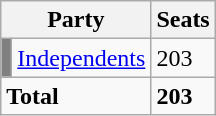<table class=wikitable>
<tr>
<th colspan="2">Party</th>
<th>Seats</th>
</tr>
<tr>
<td align=center bgcolor=#808080></td>
<td><a href='#'>Independents</a></td>
<td>203</td>
</tr>
<tr>
<td colspan="2"><strong>Total</strong></td>
<td><strong>203</strong></td>
</tr>
</table>
